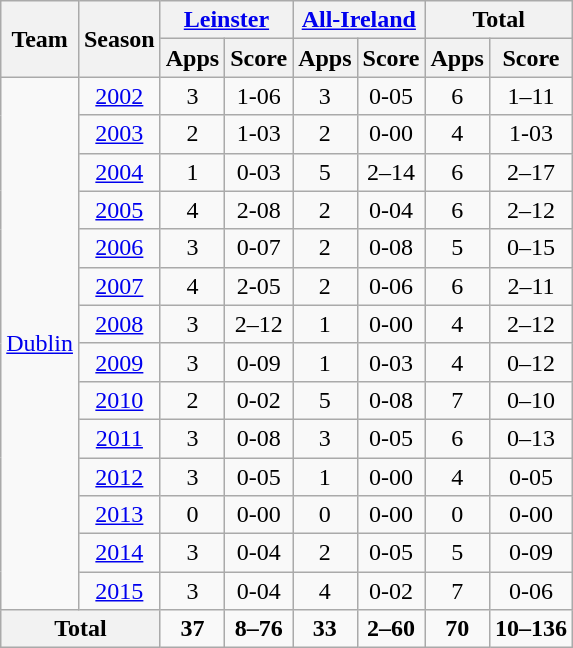<table class="wikitable" style="text-align:center">
<tr>
<th rowspan="2">Team</th>
<th rowspan="2">Season</th>
<th colspan="2"><a href='#'>Leinster</a></th>
<th colspan="2"><a href='#'>All-Ireland</a></th>
<th colspan="2">Total</th>
</tr>
<tr>
<th>Apps</th>
<th>Score</th>
<th>Apps</th>
<th>Score</th>
<th>Apps</th>
<th>Score</th>
</tr>
<tr>
<td rowspan="14"><a href='#'>Dublin</a></td>
<td><a href='#'>2002</a></td>
<td>3</td>
<td>1-06</td>
<td>3</td>
<td>0-05</td>
<td>6</td>
<td>1–11</td>
</tr>
<tr>
<td><a href='#'>2003</a></td>
<td>2</td>
<td>1-03</td>
<td>2</td>
<td>0-00</td>
<td>4</td>
<td>1-03</td>
</tr>
<tr>
<td><a href='#'>2004</a></td>
<td>1</td>
<td>0-03</td>
<td>5</td>
<td>2–14</td>
<td>6</td>
<td>2–17</td>
</tr>
<tr>
<td><a href='#'>2005</a></td>
<td>4</td>
<td>2-08</td>
<td>2</td>
<td>0-04</td>
<td>6</td>
<td>2–12</td>
</tr>
<tr>
<td><a href='#'>2006</a></td>
<td>3</td>
<td>0-07</td>
<td>2</td>
<td>0-08</td>
<td>5</td>
<td>0–15</td>
</tr>
<tr>
<td><a href='#'>2007</a></td>
<td>4</td>
<td>2-05</td>
<td>2</td>
<td>0-06</td>
<td>6</td>
<td>2–11</td>
</tr>
<tr>
<td><a href='#'>2008</a></td>
<td>3</td>
<td>2–12</td>
<td>1</td>
<td>0-00</td>
<td>4</td>
<td>2–12</td>
</tr>
<tr>
<td><a href='#'>2009</a></td>
<td>3</td>
<td>0-09</td>
<td>1</td>
<td>0-03</td>
<td>4</td>
<td>0–12</td>
</tr>
<tr>
<td><a href='#'>2010</a></td>
<td>2</td>
<td>0-02</td>
<td>5</td>
<td>0-08</td>
<td>7</td>
<td>0–10</td>
</tr>
<tr>
<td><a href='#'>2011</a></td>
<td>3</td>
<td>0-08</td>
<td>3</td>
<td>0-05</td>
<td>6</td>
<td>0–13</td>
</tr>
<tr>
<td><a href='#'>2012</a></td>
<td>3</td>
<td>0-05</td>
<td>1</td>
<td>0-00</td>
<td>4</td>
<td>0-05</td>
</tr>
<tr>
<td><a href='#'>2013</a></td>
<td>0</td>
<td>0-00</td>
<td>0</td>
<td>0-00</td>
<td>0</td>
<td>0-00</td>
</tr>
<tr>
<td><a href='#'>2014</a></td>
<td>3</td>
<td>0-04</td>
<td>2</td>
<td>0-05</td>
<td>5</td>
<td>0-09</td>
</tr>
<tr>
<td><a href='#'>2015</a></td>
<td>3</td>
<td>0-04</td>
<td>4</td>
<td>0-02</td>
<td>7</td>
<td>0-06</td>
</tr>
<tr>
<th colspan="2">Total</th>
<td><strong>37</strong></td>
<td><strong>8–76</strong></td>
<td><strong>33</strong></td>
<td><strong>2–60</strong></td>
<td><strong>70</strong></td>
<td><strong>10–136</strong></td>
</tr>
</table>
